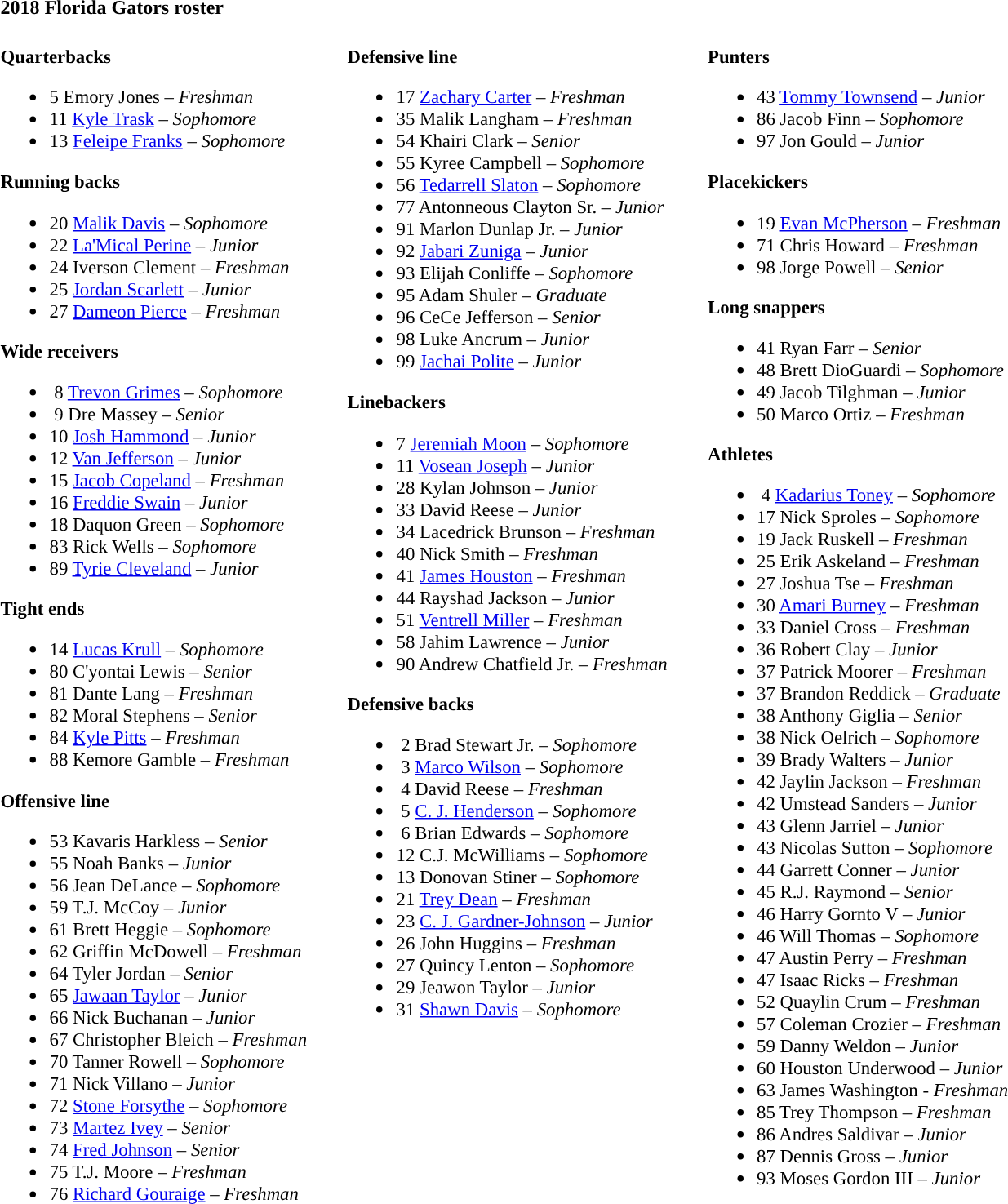<table class="toccolours" style="text-align: left;">
<tr>
<th colspan="9">2018 Florida Gators roster</th>
</tr>
<tr>
<td style="font-size: 95%;" valign="top"><br><strong>Quarterbacks</strong><ul><li>5 Emory Jones – <em>Freshman</em></li><li>11 <a href='#'>Kyle Trask</a> –  <em>Sophomore</em></li><li>13 <a href='#'>Feleipe Franks</a> –  <em>Sophomore</em></li></ul><strong>Running backs</strong><ul><li>20 <a href='#'>Malik Davis</a> –  <em>Sophomore</em></li><li>22 <a href='#'>La'Mical Perine</a> – <em>Junior</em></li><li>24 Iverson Clement – <em>Freshman</em></li><li>25 <a href='#'>Jordan Scarlett</a> –  <em>Junior</em></li><li>27 <a href='#'>Dameon Pierce</a> – <em>Freshman</em></li></ul><strong>Wide receivers</strong><ul><li> 8 <a href='#'>Trevon Grimes</a> – <em>Sophomore</em></li><li> 9 Dre Massey –  <em>Senior</em></li><li>10 <a href='#'>Josh Hammond</a> – <em>Junior</em></li><li>12 <a href='#'>Van Jefferson</a> –  <em>Junior</em></li><li>15 <a href='#'>Jacob Copeland</a> – <em>Freshman</em></li><li>16 <a href='#'>Freddie Swain</a> – <em>Junior</em></li><li>18 Daquon Green – <em>Sophomore</em></li><li>83 Rick Wells –  <em>Sophomore</em></li><li>89 <a href='#'>Tyrie Cleveland</a> – <em>Junior</em></li></ul><strong>Tight ends</strong><ul><li>14 <a href='#'>Lucas Krull</a> –  <em>Sophomore</em></li><li>80 C'yontai Lewis –  <em>Senior</em></li><li>81 Dante Lang – <em>Freshman</em></li><li>82 Moral Stephens –  <em>Senior</em></li><li>84 <a href='#'>Kyle Pitts</a> – <em>Freshman</em></li><li>88 Kemore Gamble –  <em>Freshman</em></li></ul><strong>Offensive line</strong><ul><li>53 Kavaris Harkless –  <em>Senior</em></li><li>55 Noah Banks –  <em>Junior</em></li><li>56 Jean DeLance –  <em>Sophomore</em></li><li>59 T.J. McCoy –  <em>Junior</em></li><li>61 Brett Heggie –  <em>Sophomore</em></li><li>62 Griffin McDowell – <em>Freshman</em></li><li>64 Tyler Jordan – <em>Senior</em></li><li>65 <a href='#'>Jawaan Taylor</a> – <em>Junior</em></li><li>66 Nick Buchanan –  <em>Junior</em></li><li>67 Christopher Bleich – <em>Freshman</em></li><li>70 Tanner Rowell –  <em>Sophomore</em></li><li>71 Nick Villano –  <em>Junior</em></li><li>72 <a href='#'>Stone Forsythe</a> –  <em>Sophomore</em></li><li>73 <a href='#'>Martez Ivey</a> – <em>Senior</em> </li><li>74 <a href='#'>Fred Johnson</a> – <em>Senior</em></li><li>75 T.J. Moore –  <em>Freshman</em></li><li>76 <a href='#'>Richard Gouraige</a> – <em>Freshman</em></li></ul></td>
<td width="25"></td>
<td valign="top" style="font-size: 95%;"><br><strong>Defensive line</strong><ul><li>17 <a href='#'>Zachary Carter</a> –  <em>Freshman</em></li><li>35 Malik Langham – <em>Freshman</em></li><li>54 Khairi Clark –  <em>Senior</em></li><li>55 Kyree Campbell – <em>Sophomore</em></li><li>56 <a href='#'>Tedarrell Slaton</a> – <em>Sophomore</em></li><li>77 Antonneous Clayton Sr. – <em>Junior</em></li><li>91 Marlon Dunlap Jr. – <em>Junior</em></li><li>92 <a href='#'>Jabari Zuniga</a> –  <em>Junior</em></li><li>93 Elijah Conliffe – <em>Sophomore</em></li><li>95 Adam Shuler – <em>Graduate</em></li><li>96 CeCe Jefferson – <em>Senior</em></li><li>98 Luke Ancrum –  <em>Junior</em></li><li>99 <a href='#'>Jachai Polite</a> – <em>Junior</em></li></ul><strong>Linebackers</strong><ul><li>7 <a href='#'>Jeremiah Moon</a> –  <em>Sophomore</em></li><li>11 <a href='#'>Vosean Joseph</a> – <em>Junior</em></li><li>28 Kylan Johnson –  <em>Junior</em></li><li>33 David Reese – <em>Junior</em></li><li>34 Lacedrick Brunson –  <em>Freshman</em></li><li>40 Nick Smith –  <em>Freshman</em></li><li>41 <a href='#'>James Houston</a> –  <em>Freshman</em></li><li>44 Rayshad Jackson –  <em>Junior</em></li><li>51 <a href='#'>Ventrell Miller</a> –  <em>Freshman</em></li><li>58 Jahim Lawrence –  <em>Junior</em></li><li>90 Andrew Chatfield Jr. – <em>Freshman</em></li></ul><strong>Defensive backs</strong><ul><li> 2 Brad Stewart Jr. – <em>Sophomore</em></li><li> 3 <a href='#'>Marco Wilson</a> –  <em>Sophomore</em></li><li> 4 David Reese – <em>Freshman</em></li><li> 5 <a href='#'>C. J. Henderson</a> – <em>Sophomore</em></li><li> 6 Brian Edwards – <em>Sophomore</em></li><li>12 C.J. McWilliams –  <em>Sophomore</em></li><li>13 Donovan Stiner – <em>Sophomore</em></li><li>21 <a href='#'>Trey Dean</a> – <em>Freshman</em></li><li>23 <a href='#'>C. J. Gardner-Johnson</a> – <em>Junior</em></li><li>26 John Huggins – <em>Freshman</em></li><li>27 Quincy Lenton –   <em>Sophomore</em></li><li>29 Jeawon Taylor – <em>Junior</em></li><li>31 <a href='#'>Shawn Davis</a> – <em>Sophomore</em></li></ul></td>
<td width="25"></td>
<td valign="top" style="font-size: 95%;"><br><strong>Punters</strong><ul><li>43 <a href='#'>Tommy Townsend</a> –  <em>Junior</em></li><li>86 Jacob Finn –  <em>Sophomore</em></li><li>97 Jon Gould –  <em>Junior</em></li></ul><strong>Placekickers</strong><ul><li>19 <a href='#'>Evan McPherson</a> – <em>Freshman</em></li><li>71 Chris Howard –  <em>Freshman</em></li><li>98 Jorge Powell –  <em>Senior</em></li></ul><strong>Long snappers</strong><ul><li>41 Ryan Farr – <em>Senior</em></li><li>48 Brett DioGuardi –  <em>Sophomore</em></li><li>49 Jacob Tilghman –  <em>Junior</em></li><li>50 Marco Ortiz – <em>Freshman</em></li></ul><strong>Athletes</strong><ul><li> 4 <a href='#'>Kadarius Toney</a> – <em>Sophomore</em></li><li>17 Nick Sproles –  <em>Sophomore</em></li><li>19 Jack Ruskell –  <em>Freshman</em></li><li>25 Erik Askeland –  <em>Freshman</em></li><li>27 Joshua Tse –  <em>Freshman</em></li><li>30 <a href='#'>Amari Burney</a> – <em>Freshman</em></li><li>33 Daniel Cross – <em>Freshman</em></li><li>36 Robert Clay –  <em>Junior</em></li><li>37 Patrick Moorer –  <em>Freshman</em></li><li>37 Brandon Reddick – <em>Graduate</em></li><li>38 Anthony Giglia –  <em>Senior</em></li><li>38 Nick Oelrich –  <em>Sophomore</em></li><li>39 Brady Walters –  <em>Junior</em></li><li>42 Jaylin Jackson – <em>Freshman</em></li><li>42 Umstead Sanders – <em>Junior</em></li><li>43 Glenn Jarriel –  <em>Junior</em></li><li>43 Nicolas Sutton –  <em>Sophomore</em></li><li>44 Garrett Conner –  <em>Junior</em></li><li>45 R.J. Raymond –  <em>Senior</em></li><li>46 Harry Gornto V –  <em>Junior</em></li><li>46 Will Thomas –  <em>Sophomore</em></li><li>47 Austin Perry –  <em>Freshman</em></li><li>47 Isaac Ricks –  <em>Freshman</em></li><li>52 Quaylin Crum –  <em>Freshman</em></li><li>57 Coleman Crozier – <em>Freshman</em></li><li>59 Danny Weldon –  <em>Junior</em></li><li>60 Houston Underwood –  <em>Junior</em></li><li>63 James Washington -  <em>Freshman</em></li><li>85 Trey Thompson –  <em>Freshman</em></li><li>86 Andres Saldivar –  <em>Junior</em></li><li>87 Dennis Gross –  <em>Junior</em></li><li>93 Moses Gordon III –  <em>Junior</em></li></ul></td>
</tr>
</table>
